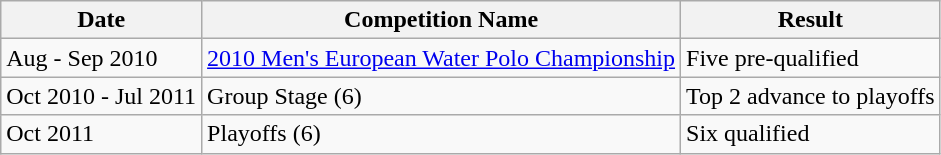<table class="wikitable">
<tr>
<th>Date</th>
<th>Competition Name</th>
<th>Result</th>
</tr>
<tr>
<td>Aug - Sep 2010</td>
<td><a href='#'>2010 Men's European Water Polo Championship</a></td>
<td>Five pre-qualified</td>
</tr>
<tr>
<td>Oct 2010 - Jul 2011</td>
<td>Group Stage (6)</td>
<td>Top 2 advance to playoffs</td>
</tr>
<tr>
<td>Oct 2011</td>
<td>Playoffs (6)</td>
<td>Six qualified</td>
</tr>
</table>
